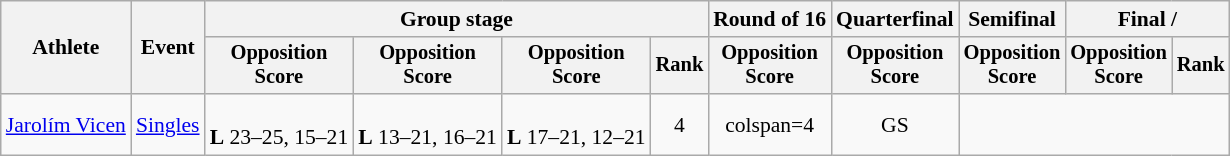<table class="wikitable" style="font-size:90%">
<tr>
<th rowspan=2>Athlete</th>
<th rowspan=2>Event</th>
<th colspan=4>Group stage</th>
<th>Round of 16</th>
<th>Quarterfinal</th>
<th>Semifinal</th>
<th colspan=2>Final / </th>
</tr>
<tr style="font-size:95%">
<th>Opposition<br>Score</th>
<th>Opposition<br>Score</th>
<th>Opposition<br>Score</th>
<th>Rank</th>
<th>Opposition<br>Score</th>
<th>Opposition<br>Score</th>
<th>Opposition<br>Score</th>
<th>Opposition<br>Score</th>
<th>Rank</th>
</tr>
<tr align=center>
<td align=left><a href='#'>Jarolím Vicen</a></td>
<td align=left><a href='#'>Singles</a></td>
<td><br><strong>L</strong> 23–25, 15–21</td>
<td><br> <strong>L</strong> 13–21, 16–21</td>
<td><br><strong>L</strong> 17–21, 12–21</td>
<td>4</td>
<td>colspan=4 </td>
<td>GS</td>
</tr>
</table>
